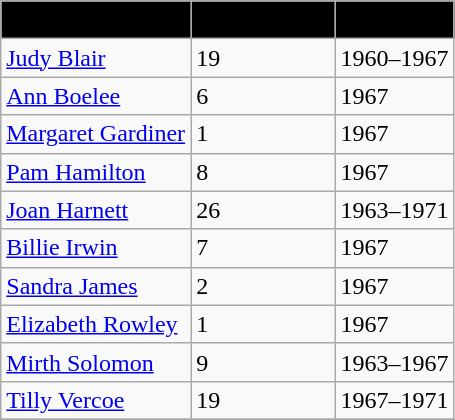<table class="wikitable collapsible" border="1">
<tr>
<th style="background:black;"><span>Player</span></th>
<th style="background:black;"><span>Appearances</span></th>
<th style="background:black;"><span>Years</span></th>
</tr>
<tr>
<td><a href='#'>Judy Blair</a></td>
<td>19</td>
<td>1960–1967</td>
</tr>
<tr>
<td><a href='#'>Ann Boelee</a></td>
<td>6</td>
<td>1967</td>
</tr>
<tr>
<td><a href='#'>Margaret Gardiner</a></td>
<td>1</td>
<td>1967</td>
</tr>
<tr>
<td><a href='#'>Pam Hamilton</a></td>
<td>8</td>
<td>1967</td>
</tr>
<tr>
<td><a href='#'>Joan Harnett</a></td>
<td>26</td>
<td>1963–1971</td>
</tr>
<tr>
<td><a href='#'>Billie Irwin</a></td>
<td>7</td>
<td>1967</td>
</tr>
<tr>
<td><a href='#'>Sandra James</a></td>
<td>2</td>
<td>1967</td>
</tr>
<tr>
<td><a href='#'>Elizabeth Rowley</a></td>
<td>1</td>
<td>1967</td>
</tr>
<tr>
<td><a href='#'>Mirth Solomon</a></td>
<td>9</td>
<td>1963–1967</td>
</tr>
<tr>
<td><a href='#'>Tilly Vercoe</a></td>
<td>19</td>
<td>1967–1971</td>
</tr>
<tr>
</tr>
</table>
